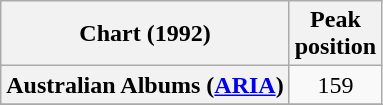<table class="wikitable sortable plainrowheaders" style="text-align:center">
<tr>
<th scope="col">Chart (1992)</th>
<th scope="col">Peak<br>position</th>
</tr>
<tr>
<th scope="row">Australian Albums (<a href='#'>ARIA</a>)</th>
<td align="center">159</td>
</tr>
<tr>
</tr>
<tr>
</tr>
<tr>
</tr>
</table>
